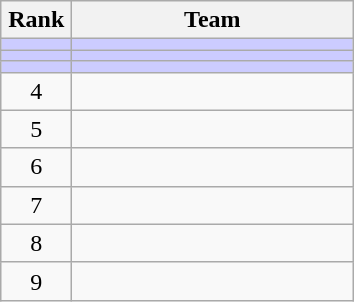<table class="wikitable" style="text-align: center;">
<tr>
<th width=40>Rank</th>
<th width=180>Team</th>
</tr>
<tr bgcolor="#ccccff">
<td></td>
<td align="left"></td>
</tr>
<tr bgcolor="#ccccff">
<td></td>
<td align="left"></td>
</tr>
<tr bgcolor="#ccccff">
<td></td>
<td align="left"></td>
</tr>
<tr>
<td>4</td>
<td align="left"></td>
</tr>
<tr>
<td>5</td>
<td align="left"></td>
</tr>
<tr>
<td>6</td>
<td align="left"></td>
</tr>
<tr>
<td>7</td>
<td align="left"></td>
</tr>
<tr>
<td>8</td>
<td align="left"></td>
</tr>
<tr>
<td>9</td>
<td align="left"></td>
</tr>
</table>
